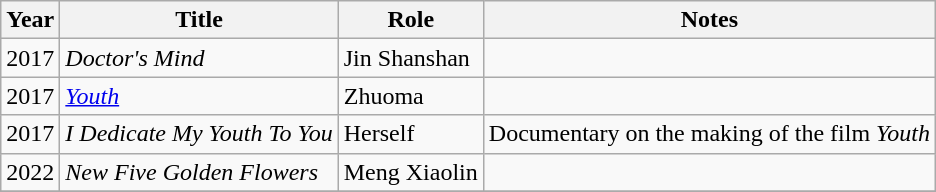<table class="wikitable">
<tr>
<th>Year</th>
<th>Title</th>
<th>Role</th>
<th>Notes</th>
</tr>
<tr>
<td>2017</td>
<td><em>Doctor's Mind</em></td>
<td>Jin Shanshan</td>
<td></td>
</tr>
<tr>
<td>2017</td>
<td><em><a href='#'>Youth</a></em></td>
<td>Zhuoma</td>
<td></td>
</tr>
<tr>
<td>2017</td>
<td><em>I Dedicate My Youth To You</em></td>
<td>Herself</td>
<td>Documentary on the making of the film <em>Youth</em></td>
</tr>
<tr>
<td>2022</td>
<td><em>New Five Golden Flowers</em></td>
<td>Meng Xiaolin</td>
<td></td>
</tr>
<tr>
</tr>
</table>
